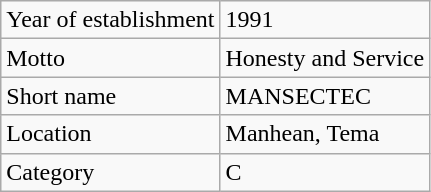<table class="wikitable">
<tr>
<td>Year of establishment</td>
<td>1991</td>
</tr>
<tr>
<td>Motto</td>
<td>Honesty and Service</td>
</tr>
<tr>
<td>Short name</td>
<td>MANSECTEC</td>
</tr>
<tr>
<td>Location</td>
<td>Manhean, Tema</td>
</tr>
<tr>
<td>Category</td>
<td>C</td>
</tr>
</table>
